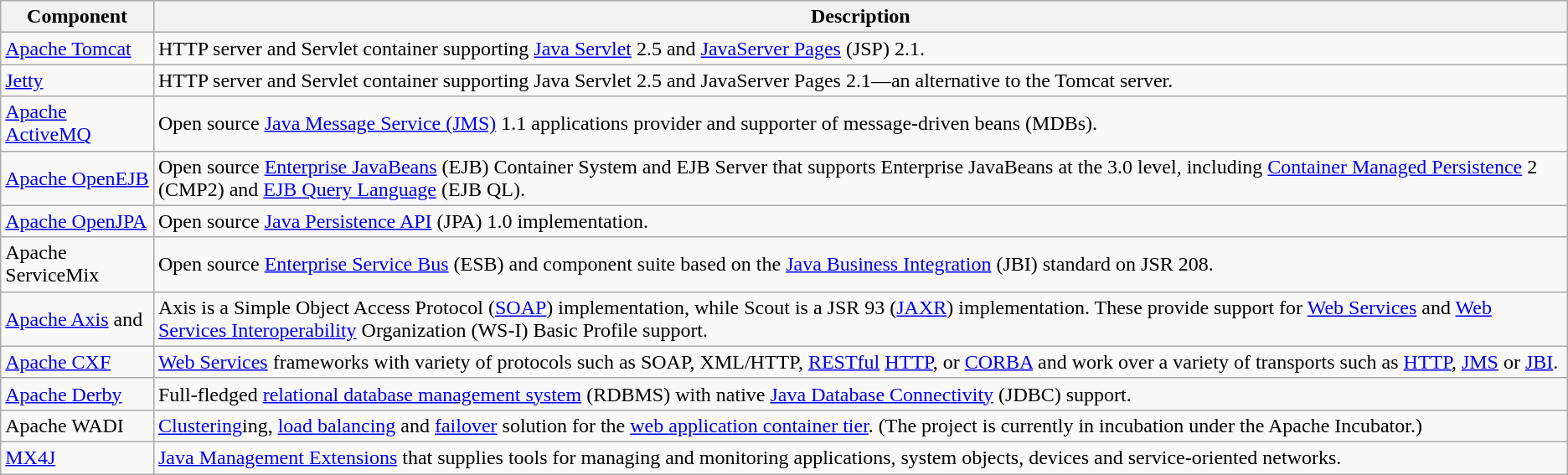<table class="wikitable">
<tr>
<th>Component</th>
<th>Description</th>
</tr>
<tr>
<td><a href='#'>Apache Tomcat</a></td>
<td>HTTP server and Servlet container supporting <a href='#'>Java Servlet</a> 2.5 and <a href='#'>JavaServer Pages</a> (JSP) 2.1.</td>
</tr>
<tr>
<td><a href='#'>Jetty</a></td>
<td>HTTP server and Servlet container supporting Java Servlet 2.5 and JavaServer Pages 2.1—an alternative to the Tomcat server.</td>
</tr>
<tr>
<td><a href='#'>Apache ActiveMQ</a></td>
<td>Open source <a href='#'>Java Message Service (JMS)</a> 1.1 applications provider and supporter of message-driven beans (MDBs).</td>
</tr>
<tr>
<td><a href='#'>Apache OpenEJB</a></td>
<td>Open source <a href='#'>Enterprise JavaBeans</a> (EJB) Container System and EJB Server that supports Enterprise JavaBeans at the 3.0 level, including <a href='#'>Container Managed Persistence</a> 2 (CMP2) and <a href='#'>EJB Query Language</a> (EJB QL).</td>
</tr>
<tr>
<td><a href='#'>Apache OpenJPA</a></td>
<td>Open source <a href='#'>Java Persistence API</a> (JPA) 1.0 implementation.</td>
</tr>
<tr>
<td>Apache ServiceMix</td>
<td>Open source <a href='#'>Enterprise Service Bus</a> (ESB) and component suite based on the <a href='#'>Java Business Integration</a> (JBI) standard on JSR 208.</td>
</tr>
<tr>
<td><a href='#'>Apache Axis</a> and </td>
<td>Axis is a Simple Object Access Protocol (<a href='#'>SOAP</a>) implementation, while Scout is a JSR 93 (<a href='#'>JAXR</a>) implementation. These provide support for <a href='#'>Web Services</a> and <a href='#'>Web Services Interoperability</a> Organization (WS-I) Basic Profile support.</td>
</tr>
<tr>
<td><a href='#'>Apache CXF</a></td>
<td><a href='#'>Web Services</a> frameworks with variety of protocols such as SOAP, XML/HTTP, <a href='#'>RESTful</a> <a href='#'>HTTP</a>, or <a href='#'>CORBA</a> and work over a variety of transports such as <a href='#'>HTTP</a>, <a href='#'>JMS</a> or <a href='#'>JBI</a>.</td>
</tr>
<tr>
<td><a href='#'>Apache Derby</a></td>
<td>Full-fledged <a href='#'>relational database management system</a> (RDBMS) with native <a href='#'>Java Database Connectivity</a> (JDBC) support.</td>
</tr>
<tr>
<td>Apache WADI</td>
<td><a href='#'>Clustering</a>ing, <a href='#'>load balancing</a> and <a href='#'>failover</a> solution for the <a href='#'>web application container tier</a>. (The project is currently in incubation under the Apache Incubator.)</td>
</tr>
<tr>
<td><a href='#'>MX4J</a></td>
<td><a href='#'>Java Management Extensions</a> that supplies tools for managing and monitoring applications, system objects, devices and service-oriented networks.</td>
</tr>
</table>
